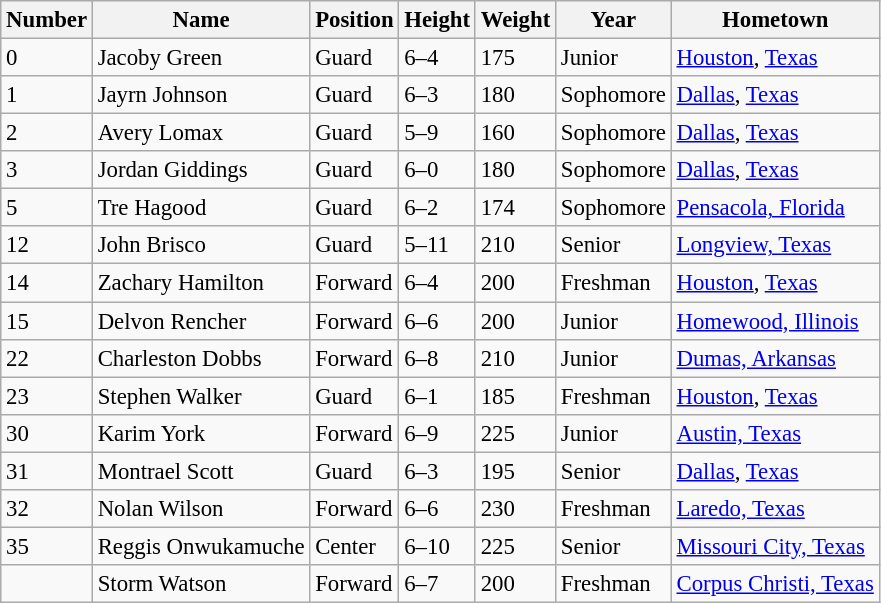<table class="wikitable sortable" style="font-size: 95%;">
<tr>
<th>Number</th>
<th>Name</th>
<th>Position</th>
<th>Height</th>
<th>Weight</th>
<th>Year</th>
<th>Hometown</th>
</tr>
<tr>
<td>0</td>
<td>Jacoby Green</td>
<td>Guard</td>
<td>6–4</td>
<td>175</td>
<td>Junior</td>
<td><a href='#'>Houston</a>, <a href='#'>Texas</a></td>
</tr>
<tr>
<td>1</td>
<td>Jayrn Johnson</td>
<td>Guard</td>
<td>6–3</td>
<td>180</td>
<td>Sophomore</td>
<td><a href='#'>Dallas</a>, <a href='#'>Texas</a></td>
</tr>
<tr>
<td>2</td>
<td>Avery Lomax</td>
<td>Guard</td>
<td>5–9</td>
<td>160</td>
<td>Sophomore</td>
<td><a href='#'>Dallas</a>, <a href='#'>Texas</a></td>
</tr>
<tr>
<td>3</td>
<td>Jordan Giddings</td>
<td>Guard</td>
<td>6–0</td>
<td>180</td>
<td>Sophomore</td>
<td><a href='#'>Dallas</a>, <a href='#'>Texas</a></td>
</tr>
<tr>
<td>5</td>
<td>Tre Hagood</td>
<td>Guard</td>
<td>6–2</td>
<td>174</td>
<td>Sophomore</td>
<td><a href='#'>Pensacola, Florida</a></td>
</tr>
<tr>
<td>12</td>
<td>John Brisco</td>
<td>Guard</td>
<td>5–11</td>
<td>210</td>
<td>Senior</td>
<td><a href='#'>Longview, Texas</a></td>
</tr>
<tr>
<td>14</td>
<td>Zachary Hamilton</td>
<td>Forward</td>
<td>6–4</td>
<td>200</td>
<td>Freshman</td>
<td><a href='#'>Houston</a>, <a href='#'>Texas</a></td>
</tr>
<tr>
<td>15</td>
<td>Delvon Rencher</td>
<td>Forward</td>
<td>6–6</td>
<td>200</td>
<td>Junior</td>
<td><a href='#'>Homewood, Illinois</a></td>
</tr>
<tr>
<td>22</td>
<td>Charleston Dobbs</td>
<td>Forward</td>
<td>6–8</td>
<td>210</td>
<td>Junior</td>
<td><a href='#'>Dumas, Arkansas</a></td>
</tr>
<tr>
<td>23</td>
<td>Stephen Walker</td>
<td>Guard</td>
<td>6–1</td>
<td>185</td>
<td>Freshman</td>
<td><a href='#'>Houston</a>, <a href='#'>Texas</a></td>
</tr>
<tr>
<td>30</td>
<td>Karim York</td>
<td>Forward</td>
<td>6–9</td>
<td>225</td>
<td>Junior</td>
<td><a href='#'>Austin, Texas</a></td>
</tr>
<tr>
<td>31</td>
<td>Montrael Scott</td>
<td>Guard</td>
<td>6–3</td>
<td>195</td>
<td>Senior</td>
<td><a href='#'>Dallas</a>, <a href='#'>Texas</a></td>
</tr>
<tr>
<td>32</td>
<td>Nolan Wilson</td>
<td>Forward</td>
<td>6–6</td>
<td>230</td>
<td>Freshman</td>
<td><a href='#'>Laredo, Texas</a></td>
</tr>
<tr>
<td>35</td>
<td>Reggis Onwukamuche</td>
<td>Center</td>
<td>6–10</td>
<td>225</td>
<td>Senior</td>
<td><a href='#'>Missouri City, Texas</a></td>
</tr>
<tr>
<td></td>
<td>Storm Watson</td>
<td>Forward</td>
<td>6–7</td>
<td>200</td>
<td>Freshman</td>
<td><a href='#'>Corpus Christi, Texas</a></td>
</tr>
</table>
